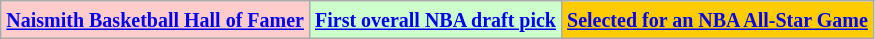<table class="wikitable">
<tr>
<td bgcolor="#FFCCCC"><small><strong><a href='#'>Naismith Basketball Hall of Famer</a></strong></small></td>
<td bgcolor="#CCFFCC"><small><strong><a href='#'> First overall NBA draft pick</a></strong></small></td>
<td bgcolor="FFCC00"><small><strong><a href='#'> Selected for an NBA All-Star Game</a></strong></small></td>
</tr>
</table>
